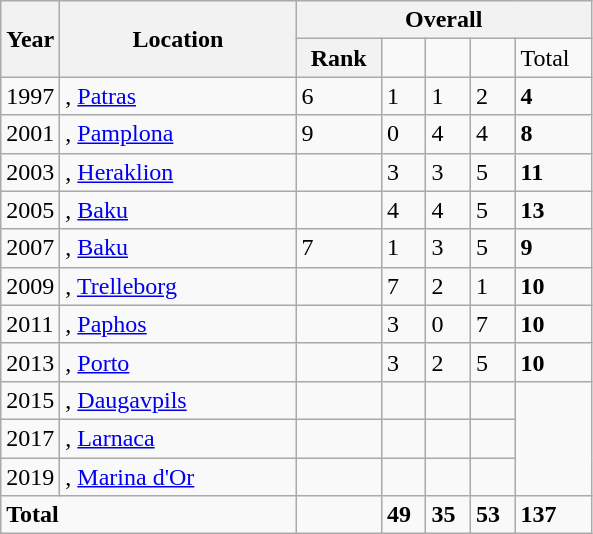<table class="wikitable">
<tr>
<th rowspan=2 width="10%">Year</th>
<th rowspan=2 width="40%">Location</th>
<th colspan=5>Overall</th>
</tr>
<tr>
<th>Rank</th>
<td></td>
<td></td>
<td></td>
<td>Total</td>
</tr>
<tr>
<td>1997</td>
<td>, <a href='#'>Patras</a></td>
<td>6</td>
<td>1</td>
<td>1</td>
<td>2</td>
<td><strong>4</strong></td>
</tr>
<tr>
<td>2001</td>
<td>, <a href='#'>Pamplona</a></td>
<td>9</td>
<td>0</td>
<td>4</td>
<td>4</td>
<td><strong>8</strong></td>
</tr>
<tr>
<td>2003</td>
<td>, <a href='#'>Heraklion</a></td>
<td></td>
<td>3</td>
<td>3</td>
<td>5</td>
<td><strong>11</strong></td>
</tr>
<tr>
<td>2005</td>
<td>, <a href='#'>Baku</a></td>
<td></td>
<td>4</td>
<td>4</td>
<td>5</td>
<td><strong>13</strong></td>
</tr>
<tr>
<td>2007</td>
<td>, <a href='#'>Baku</a></td>
<td>7</td>
<td>1</td>
<td>3</td>
<td>5</td>
<td><strong>9</strong></td>
</tr>
<tr>
<td>2009</td>
<td>, <a href='#'>Trelleborg</a></td>
<td></td>
<td>7</td>
<td>2</td>
<td>1</td>
<td><strong>10</strong></td>
</tr>
<tr>
<td>2011</td>
<td>, <a href='#'>Paphos</a></td>
<td></td>
<td>3</td>
<td>0</td>
<td>7</td>
<td><strong>10</strong></td>
</tr>
<tr>
<td>2013</td>
<td>, <a href='#'>Porto</a></td>
<td></td>
<td>3</td>
<td>2</td>
<td>5</td>
<td><strong>10</strong></td>
</tr>
<tr>
<td>2015</td>
<td>, <a href='#'>Daugavpils</a></td>
<td></td>
<td></td>
<td></td>
<td></td>
</tr>
<tr>
<td>2017</td>
<td>, <a href='#'>Larnaca</a></td>
<td></td>
<td></td>
<td></td>
<td></td>
</tr>
<tr>
<td>2019</td>
<td>, <a href='#'>Marina d'Or</a></td>
<td></td>
<td></td>
<td></td>
<td></td>
</tr>
<tr>
<td colspan=2><strong>Total</strong></td>
<td></td>
<td><strong>49</strong></td>
<td><strong>35</strong></td>
<td><strong>53</strong></td>
<td><strong>137</strong></td>
</tr>
</table>
